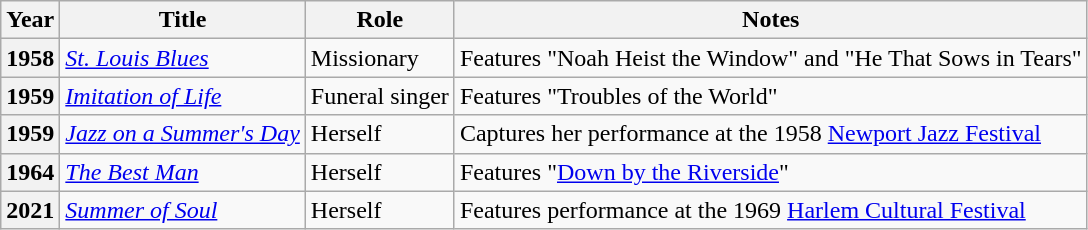<table class="wikitable plainrowheaders sortable">
<tr>
<th scope="col">Year</th>
<th scope="col">Title</th>
<th scope="col">Role</th>
<th scope="col" class="unsortable">Notes</th>
</tr>
<tr>
<th scope="row">1958</th>
<td><em><a href='#'>St. Louis Blues</a></em></td>
<td>Missionary</td>
<td>Features "Noah Heist the Window" and "He That Sows in Tears"</td>
</tr>
<tr>
<th scope="row">1959</th>
<td><em><a href='#'>Imitation of Life</a></em></td>
<td>Funeral singer</td>
<td>Features "Troubles of the World"</td>
</tr>
<tr>
<th scope="row">1959</th>
<td><em><a href='#'>Jazz on a Summer's Day</a></em></td>
<td>Herself</td>
<td>Captures her performance at the 1958 <a href='#'>Newport Jazz Festival</a></td>
</tr>
<tr>
<th scope="row">1964</th>
<td><em><a href='#'>The Best Man</a></em></td>
<td>Herself</td>
<td>Features "<a href='#'>Down by the Riverside</a>"</td>
</tr>
<tr>
<th scope="row">2021</th>
<td><em><a href='#'>Summer of Soul</a></em></td>
<td>Herself</td>
<td>Features performance at the 1969 <a href='#'>Harlem Cultural Festival</a></td>
</tr>
</table>
